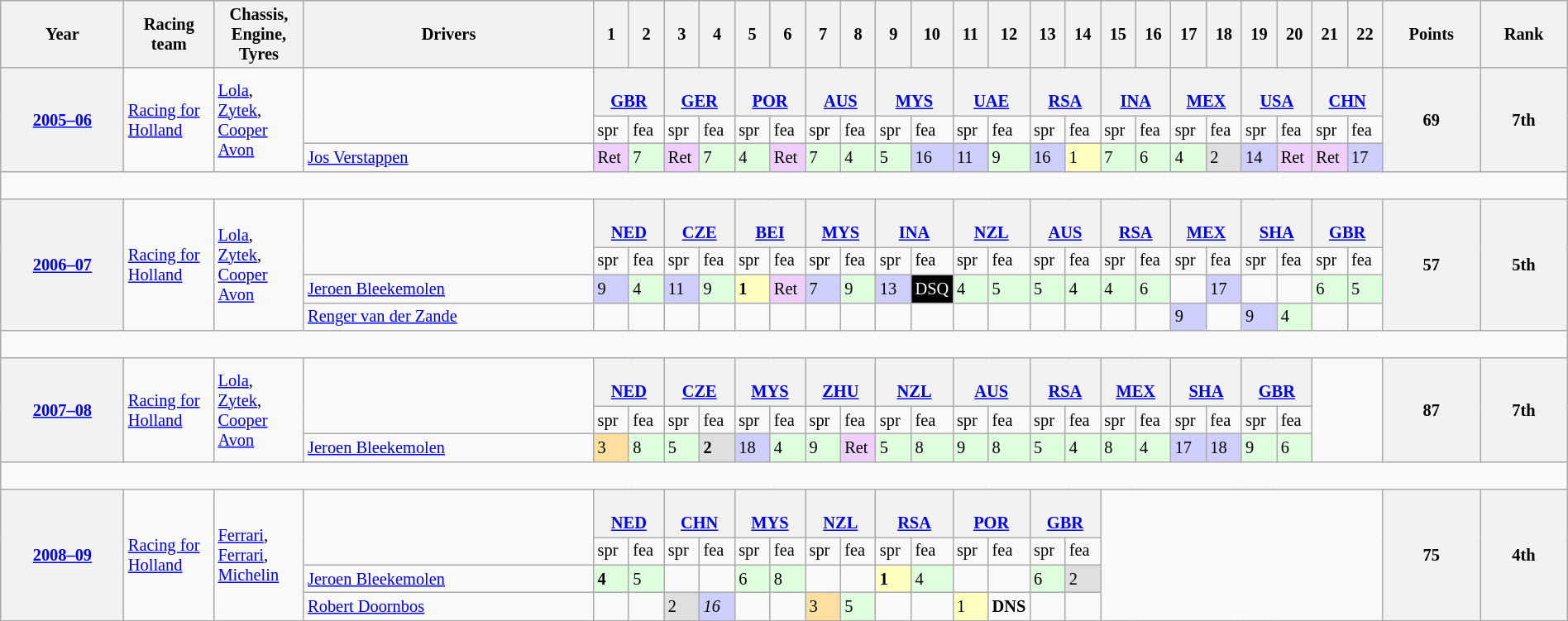<table class="wikitable" style="font-size: 85%" width="100%">
<tr>
<th>Year</th>
<th width=66px>Racing<br>team</th>
<th width=66px>Chassis,<br>Engine,<br>Tyres</th>
<th>Drivers</th>
<th width=22px>1</th>
<th width=22px>2</th>
<th width=22px>3</th>
<th width=22px>4</th>
<th width=22px>5</th>
<th width=22px>6</th>
<th width=22px>7</th>
<th width=22px>8</th>
<th width=22px>9</th>
<th width=22px>10</th>
<th width=22px>11</th>
<th width=22px>12</th>
<th width=22px>13</th>
<th width=22px>14</th>
<th width=22px>15</th>
<th width=22px>16</th>
<th width=22px>17</th>
<th width=22px>18</th>
<th width=22px>19</th>
<th width=22px>20</th>
<th width=22px>21</th>
<th width=22px>22</th>
<th>Points</th>
<th>Rank<br></th>
</tr>
<tr>
<th rowspan=3><a href='#'>2005–06</a></th>
<td rowspan=3><a href='#'>Racing for Holland</a></td>
<td rowspan=3><a href='#'>Lola</a>,<br><a href='#'>Zytek</a>,<br><a href='#'>Cooper Avon</a></td>
<td rowspan=2></td>
<th colspan=2><br><a href='#'>GBR</a></th>
<th colspan=2><br><a href='#'>GER</a></th>
<th colspan=2><br><a href='#'>POR</a></th>
<th colspan=2><br><a href='#'>AUS</a></th>
<th colspan=2><br><a href='#'>MYS</a></th>
<th colspan=2><br><a href='#'>UAE</a></th>
<th colspan=2><br><a href='#'>RSA</a></th>
<th colspan=2><br><a href='#'>INA</a></th>
<th colspan=2><br><a href='#'>MEX</a></th>
<th colspan=2><br><a href='#'>USA</a></th>
<th colspan=2><br><a href='#'>CHN</a></th>
<th rowspan=3>69</th>
<th rowspan=3>7th</th>
</tr>
<tr>
<td>spr</td>
<td>fea</td>
<td>spr</td>
<td>fea</td>
<td>spr</td>
<td>fea</td>
<td>spr</td>
<td>fea</td>
<td>spr</td>
<td>fea</td>
<td>spr</td>
<td>fea</td>
<td>spr</td>
<td>fea</td>
<td>spr</td>
<td>fea</td>
<td>spr</td>
<td>fea</td>
<td>spr</td>
<td>fea</td>
<td>spr</td>
<td>fea</td>
</tr>
<tr>
<td><a href='#'>Jos Verstappen</a></td>
<td style="background:#EFCFFF;">Ret</td>
<td style="background:#DFFFDF;">7</td>
<td style="background:#EFCFFF;">Ret</td>
<td style="background:#DFFFDF;">7</td>
<td style="background:#DFFFDF;">4</td>
<td style="background:#EFCFFF;">Ret</td>
<td style="background:#DFFFDF;">7</td>
<td style="background:#DFFFDF;">4</td>
<td style="background:#DFFFDF;">5</td>
<td style="background:#CFCFFF;">16</td>
<td style="background:#CFCFFF;">11</td>
<td style="background:#DFFFDF;">9</td>
<td style="background:#CFCFFF;">16</td>
<td style="background:#FFFFBF;">1</td>
<td style="background:#DFFFDF;">7</td>
<td style="background:#DFFFDF;">6</td>
<td style="background:#DFFFDF;">4</td>
<td style="background:#DFDFDF;">2</td>
<td style="background:#CFCFFF;">14</td>
<td style="background:#EFCFFF;">Ret</td>
<td style="background:#EFCFFF;">Ret</td>
<td style="background:#CFCFFF;">17</td>
</tr>
<tr>
<td colspan=28><br></td>
</tr>
<tr>
<th rowspan=4><a href='#'>2006–07</a></th>
<td rowspan=4><a href='#'>Racing for Holland</a></td>
<td rowspan=4><a href='#'>Lola</a>,<br><a href='#'>Zytek</a>,<br><a href='#'>Cooper Avon</a></td>
<td rowspan=2></td>
<th colspan=2><br><a href='#'>NED</a></th>
<th colspan=2><br><a href='#'>CZE</a></th>
<th colspan=2><br><a href='#'>BEI</a></th>
<th colspan=2><br><a href='#'>MYS</a></th>
<th colspan=2><br><a href='#'>INA</a></th>
<th colspan=2><br><a href='#'>NZL</a></th>
<th colspan=2><br><a href='#'>AUS</a></th>
<th colspan=2><br><a href='#'>RSA</a></th>
<th colspan=2><br><a href='#'>MEX</a></th>
<th colspan=2><br><a href='#'>SHA</a></th>
<th colspan=2><br><a href='#'>GBR</a></th>
<th rowspan=4>57</th>
<th rowspan=4>5th</th>
</tr>
<tr>
<td>spr</td>
<td>fea</td>
<td>spr</td>
<td>fea</td>
<td>spr</td>
<td>fea</td>
<td>spr</td>
<td>fea</td>
<td>spr</td>
<td>fea</td>
<td>spr</td>
<td>fea</td>
<td>spr</td>
<td>fea</td>
<td>spr</td>
<td>fea</td>
<td>spr</td>
<td>fea</td>
<td>spr</td>
<td>fea</td>
<td>spr</td>
<td>fea</td>
</tr>
<tr>
<td><a href='#'>Jeroen Bleekemolen</a></td>
<td style="background:#CFCFFF;">9</td>
<td style="background:#DFFFDF;">4</td>
<td style="background:#CFCFFF;">11</td>
<td style="background:#DFFFDF;">9</td>
<td style="background:#FFFFBF;"><strong>1</strong></td>
<td style="background:#EFCFFF;">Ret</td>
<td style="background:#CFCFFF;">7</td>
<td style="background:#DFFFDF;">9</td>
<td style="background:#CFCFFF;">13</td>
<td style="background:#000000; color:white">DSQ</td>
<td style="background:#DFFFDF;">4</td>
<td style="background:#DFFFDF;">5</td>
<td style="background:#DFFFDF;">5</td>
<td style="background:#DFFFDF;">4</td>
<td style="background:#DFFFDF;">4</td>
<td style="background:#DFFFDF;">6</td>
<td></td>
<td style="background:#CFCFFF;">17</td>
<td></td>
<td></td>
<td style="background:#DFFFDF;">6</td>
<td style="background:#DFFFDF;">5</td>
</tr>
<tr>
<td><a href='#'>Renger van der Zande</a></td>
<td></td>
<td></td>
<td></td>
<td></td>
<td></td>
<td></td>
<td></td>
<td></td>
<td></td>
<td></td>
<td></td>
<td></td>
<td></td>
<td></td>
<td></td>
<td></td>
<td style="background:#CFCFFF;">9</td>
<td></td>
<td style="background:#CFCFFF;">9</td>
<td style="background:#DFFFDF;">4</td>
<td></td>
<td></td>
</tr>
<tr>
<td colspan=28><br></td>
</tr>
<tr>
<th rowspan=3><a href='#'>2007–08</a></th>
<td rowspan=3><a href='#'>Racing for Holland</a></td>
<td rowspan=3><a href='#'>Lola</a>,<br><a href='#'>Zytek</a>,<br><a href='#'>Cooper Avon</a></td>
<td rowspan=2></td>
<th colspan=2><br><a href='#'>NED</a></th>
<th colspan=2><br><a href='#'>CZE</a></th>
<th colspan=2><br><a href='#'>MYS</a></th>
<th colspan=2><br><a href='#'>ZHU</a></th>
<th colspan=2><br><a href='#'>NZL</a></th>
<th colspan=2><br><a href='#'>AUS</a></th>
<th colspan=2><br><a href='#'>RSA</a></th>
<th colspan=2><br><a href='#'>MEX</a></th>
<th colspan=2><br><a href='#'>SHA</a></th>
<th colspan=2><br><a href='#'>GBR</a></th>
<td colspan=2 rowspan=3></td>
<th rowspan=3>87</th>
<th rowspan=3>7th</th>
</tr>
<tr>
<td>spr</td>
<td>fea</td>
<td>spr</td>
<td>fea</td>
<td>spr</td>
<td>fea</td>
<td>spr</td>
<td>fea</td>
<td>spr</td>
<td>fea</td>
<td>spr</td>
<td>fea</td>
<td>spr</td>
<td>fea</td>
<td>spr</td>
<td>fea</td>
<td>spr</td>
<td>fea</td>
<td>spr</td>
<td>fea</td>
</tr>
<tr>
<td><a href='#'>Jeroen Bleekemolen</a></td>
<td style="background:#FFDF9F;">3</td>
<td style="background:#DFFFDF;">8</td>
<td style="background:#DFFFDF;">5</td>
<td style="background:#DFDFDF;"><strong>2</strong></td>
<td style="background:#CFCFFF;">18</td>
<td style="background:#DFFFDF;">4</td>
<td style="background:#DFFFDF;">9</td>
<td style="background:#EFCFFF;">Ret</td>
<td style="background:#DFFFDF;">5</td>
<td style="background:#DFFFDF;">8</td>
<td style="background:#DFFFDF;">9</td>
<td style="background:#DFFFDF;">8</td>
<td style="background:#DFFFDF;">5</td>
<td style="background:#DFFFDF;">4</td>
<td style="background:#DFFFDF;">8</td>
<td style="background:#DFFFDF;">4</td>
<td style="background:#CFCFFF;">17</td>
<td style="background:#CFCFFF;">18</td>
<td style="background:#DFFFDF;">9</td>
<td style="background:#DFFFDF;">6</td>
</tr>
<tr>
<td colspan=28><br></td>
</tr>
<tr>
<th rowspan=4><a href='#'>2008–09</a></th>
<td rowspan=4><a href='#'>Racing for Holland</a></td>
<td rowspan=4><a href='#'>Ferrari</a>,<br><a href='#'>Ferrari</a>,<br><a href='#'>Michelin</a></td>
<td rowspan=2></td>
<th colspan=2><br><a href='#'>NED</a></th>
<th colspan=2><br><a href='#'>CHN</a></th>
<th colspan=2><br><a href='#'>MYS</a></th>
<th colspan=2><br><a href='#'>NZL</a></th>
<th colspan=2><br><a href='#'>RSA</a></th>
<th colspan=2><br><a href='#'>POR</a></th>
<th colspan=2><br><a href='#'>GBR</a></th>
<td colspan=8 rowspan=4></td>
<th rowspan=4>75</th>
<th rowspan=4>4th</th>
</tr>
<tr>
<td>spr</td>
<td>fea</td>
<td>spr</td>
<td>fea</td>
<td>spr</td>
<td>fea</td>
<td>spr</td>
<td>fea</td>
<td>spr</td>
<td>fea</td>
<td>spr</td>
<td>fea</td>
<td>spr</td>
<td>fea</td>
</tr>
<tr>
<td><a href='#'>Jeroen Bleekemolen</a></td>
<td style="background:#DFFFDF;"><strong>4</strong></td>
<td style="background:#DFFFDF;">5</td>
<td></td>
<td></td>
<td style="background:#DFFFDF;">6</td>
<td style="background:#DFFFDF;">8</td>
<td></td>
<td></td>
<td style="background:#FFFFBF;"><strong>1</strong></td>
<td style="background:#DFFFDF;">4</td>
<td></td>
<td></td>
<td style="background:#DFFFDF;">6</td>
<td style="background:#DFDFDF;">2</td>
</tr>
<tr>
<td><a href='#'>Robert Doornbos</a></td>
<td></td>
<td></td>
<td style="background:#DFDFDF;">2</td>
<td style="background:#CFCFFF;"><em>16</em></td>
<td></td>
<td></td>
<td style="background:#FFDF9F;">3</td>
<td style="background:#DFFFDF;">5</td>
<td></td>
<td></td>
<td style="background:#FFFFBF;">1</td>
<td><strong>DNS</strong></td>
<td></td>
<td></td>
</tr>
</table>
